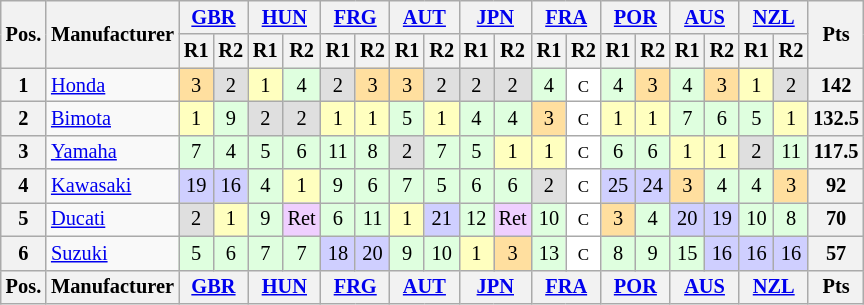<table class="wikitable" style="font-size: 85%; text-align: center">
<tr valign="top">
<th valign="middle" rowspan=2>Pos.</th>
<th valign="middle" rowspan=2>Manufacturer</th>
<th colspan=2><a href='#'>GBR</a><br></th>
<th colspan=2><a href='#'>HUN</a><br></th>
<th colspan=2><a href='#'>FRG</a><br></th>
<th colspan=2><a href='#'>AUT</a><br></th>
<th colspan=2><a href='#'>JPN</a><br></th>
<th colspan=2><a href='#'>FRA</a><br></th>
<th colspan=2><a href='#'>POR</a><br></th>
<th colspan=2><a href='#'>AUS</a><br></th>
<th colspan=2><a href='#'>NZL</a><br></th>
<th valign="middle" rowspan=2>Pts</th>
</tr>
<tr>
<th>R1</th>
<th>R2</th>
<th>R1</th>
<th>R2</th>
<th>R1</th>
<th>R2</th>
<th>R1</th>
<th>R2</th>
<th>R1</th>
<th>R2</th>
<th>R1</th>
<th>R2</th>
<th>R1</th>
<th>R2</th>
<th>R1</th>
<th>R2</th>
<th>R1</th>
<th>R2</th>
</tr>
<tr>
<th>1</th>
<td align="left"> <a href='#'>Honda</a></td>
<td style="background:#ffdf9f;">3</td>
<td style="background:#dfdfdf;">2</td>
<td style="background:#ffffbf;">1</td>
<td style="background:#dfffdf;">4</td>
<td style="background:#dfdfdf;">2</td>
<td style="background:#ffdf9f;">3</td>
<td style="background:#ffdf9f;">3</td>
<td style="background:#dfdfdf;">2</td>
<td style="background:#dfdfdf;">2</td>
<td style="background:#dfdfdf;">2</td>
<td style="background:#dfffdf;">4</td>
<td style="background:#ffffff;"><small>C</small></td>
<td style="background:#dfffdf;">4</td>
<td style="background:#ffdf9f;">3</td>
<td style="background:#dfffdf;">4</td>
<td style="background:#ffdf9f;">3</td>
<td style="background:#ffffbf;">1</td>
<td style="background:#dfdfdf;">2</td>
<th>142</th>
</tr>
<tr>
<th>2</th>
<td align="left"> <a href='#'>Bimota</a></td>
<td style="background:#ffffbf;">1</td>
<td style="background:#dfffdf;">9</td>
<td style="background:#dfdfdf;">2</td>
<td style="background:#dfdfdf;">2</td>
<td style="background:#ffffbf;">1</td>
<td style="background:#ffffbf;">1</td>
<td style="background:#dfffdf;">5</td>
<td style="background:#ffffbf;">1</td>
<td style="background:#dfffdf;">4</td>
<td style="background:#dfffdf;">4</td>
<td style="background:#ffdf9f;">3</td>
<td style="background:#ffffff;"><small>C</small></td>
<td style="background:#ffffbf;">1</td>
<td style="background:#ffffbf;">1</td>
<td style="background:#dfffdf;">7</td>
<td style="background:#dfffdf;">6</td>
<td style="background:#dfffdf;">5</td>
<td style="background:#ffffbf;">1</td>
<th>132.5</th>
</tr>
<tr>
<th>3</th>
<td align="left"> <a href='#'>Yamaha</a></td>
<td style="background:#dfffdf;">7</td>
<td style="background:#dfffdf;">4</td>
<td style="background:#dfffdf;">5</td>
<td style="background:#dfffdf;">6</td>
<td style="background:#dfffdf;">11</td>
<td style="background:#dfffdf;">8</td>
<td style="background:#dfdfdf;">2</td>
<td style="background:#dfffdf;">7</td>
<td style="background:#dfffdf;">5</td>
<td style="background:#ffffbf;">1</td>
<td style="background:#ffffbf;">1</td>
<td style="background:#ffffff;"><small>C</small></td>
<td style="background:#dfffdf;">6</td>
<td style="background:#dfffdf;">6</td>
<td style="background:#ffffbf;">1</td>
<td style="background:#ffffbf;">1</td>
<td style="background:#dfdfdf;">2</td>
<td style="background:#dfffdf;">11</td>
<th>117.5</th>
</tr>
<tr>
<th>4</th>
<td align="left"> <a href='#'>Kawasaki</a></td>
<td style="background:#cfcfff;">19</td>
<td style="background:#cfcfff;">16</td>
<td style="background:#dfffdf;">4</td>
<td style="background:#ffffbf;">1</td>
<td style="background:#dfffdf;">9</td>
<td style="background:#dfffdf;">6</td>
<td style="background:#dfffdf;">7</td>
<td style="background:#dfffdf;">5</td>
<td style="background:#dfffdf;">6</td>
<td style="background:#dfffdf;">6</td>
<td style="background:#dfdfdf;">2</td>
<td style="background:#ffffff;"><small>C</small></td>
<td style="background:#cfcfff;">25</td>
<td style="background:#cfcfff;">24</td>
<td style="background:#ffdf9f;">3</td>
<td style="background:#dfffdf;">4</td>
<td style="background:#dfffdf;">4</td>
<td style="background:#ffdf9f;">3</td>
<th>92</th>
</tr>
<tr>
<th>5</th>
<td align="left"> <a href='#'>Ducati</a></td>
<td style="background:#dfdfdf;">2</td>
<td style="background:#ffffbf;">1</td>
<td style="background:#dfffdf;">9</td>
<td style="background:#efcfff;">Ret</td>
<td style="background:#dfffdf;">6</td>
<td style="background:#dfffdf;">11</td>
<td style="background:#ffffbf;">1</td>
<td style="background:#cfcfff;">21</td>
<td style="background:#dfffdf;">12</td>
<td style="background:#efcfff;">Ret</td>
<td style="background:#dfffdf;">10</td>
<td style="background:#ffffff;"><small>C</small></td>
<td style="background:#ffdf9f;">3</td>
<td style="background:#dfffdf;">4</td>
<td style="background:#cfcfff;">20</td>
<td style="background:#cfcfff;">19</td>
<td style="background:#dfffdf;">10</td>
<td style="background:#dfffdf;">8</td>
<th>70</th>
</tr>
<tr>
<th>6</th>
<td align="left"> <a href='#'>Suzuki</a></td>
<td style="background:#dfffdf;">5</td>
<td style="background:#dfffdf;">6</td>
<td style="background:#dfffdf;">7</td>
<td style="background:#dfffdf;">7</td>
<td style="background:#cfcfff;">18</td>
<td style="background:#cfcfff;">20</td>
<td style="background:#dfffdf;">9</td>
<td style="background:#dfffdf;">10</td>
<td style="background:#ffffbf;">1</td>
<td style="background:#ffdf9f;">3</td>
<td style="background:#dfffdf;">13</td>
<td style="background:#ffffff;"><small>C</small></td>
<td style="background:#dfffdf;">8</td>
<td style="background:#dfffdf;">9</td>
<td style="background:#dfffdf;">15</td>
<td style="background:#cfcfff;">16</td>
<td style="background:#cfcfff;">16</td>
<td style="background:#cfcfff;">16</td>
<th>57</th>
</tr>
<tr valign="top">
<th valign="middle">Pos.</th>
<th valign="middle">Manufacturer</th>
<th colspan=2><a href='#'>GBR</a><br></th>
<th colspan=2><a href='#'>HUN</a><br></th>
<th colspan=2><a href='#'>FRG</a><br></th>
<th colspan=2><a href='#'>AUT</a><br></th>
<th colspan=2><a href='#'>JPN</a><br></th>
<th colspan=2><a href='#'>FRA</a><br></th>
<th colspan=2><a href='#'>POR</a><br></th>
<th colspan=2><a href='#'>AUS</a><br></th>
<th colspan=2><a href='#'>NZL</a><br></th>
<th valign="middle">Pts</th>
</tr>
</table>
